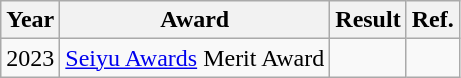<table class="wikitable sortable">
<tr>
<th>Year</th>
<th>Award</th>
<th>Result</th>
<th>Ref.</th>
</tr>
<tr>
<td>2023</td>
<td><a href='#'>Seiyu Awards</a> Merit Award</td>
<td></td>
<td></td>
</tr>
</table>
